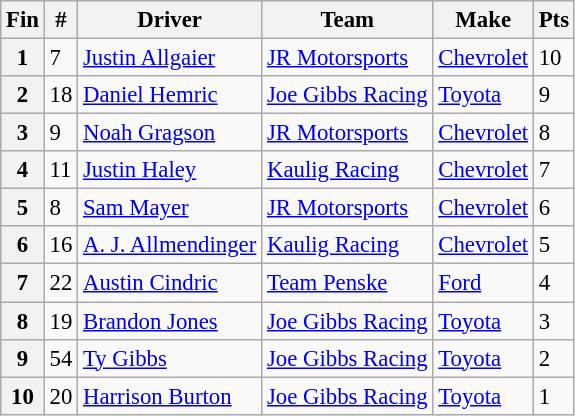<table class="wikitable" style="font-size:95%">
<tr>
<th>Fin</th>
<th>#</th>
<th>Driver</th>
<th>Team</th>
<th>Make</th>
<th>Pts</th>
</tr>
<tr>
<th>1</th>
<td>7</td>
<td><a href='#'>Justin Allgaier</a></td>
<td><a href='#'>JR Motorsports</a></td>
<td><a href='#'>Chevrolet</a></td>
<td>10</td>
</tr>
<tr>
<th>2</th>
<td>18</td>
<td><a href='#'>Daniel Hemric</a></td>
<td><a href='#'>Joe Gibbs Racing</a></td>
<td><a href='#'>Toyota</a></td>
<td>9</td>
</tr>
<tr>
<th>3</th>
<td>9</td>
<td><a href='#'>Noah Gragson</a></td>
<td><a href='#'>JR Motorsports</a></td>
<td><a href='#'>Chevrolet</a></td>
<td>8</td>
</tr>
<tr>
<th>4</th>
<td>11</td>
<td><a href='#'>Justin Haley</a></td>
<td><a href='#'>Kaulig Racing</a></td>
<td><a href='#'>Chevrolet</a></td>
<td>7</td>
</tr>
<tr>
<th>5</th>
<td>8</td>
<td><a href='#'>Sam Mayer</a></td>
<td><a href='#'>JR Motorsports</a></td>
<td><a href='#'>Chevrolet</a></td>
<td>6</td>
</tr>
<tr>
<th>6</th>
<td>16</td>
<td><a href='#'>A. J. Allmendinger</a></td>
<td><a href='#'>Kaulig Racing</a></td>
<td><a href='#'>Chevrolet</a></td>
<td>5</td>
</tr>
<tr>
<th>7</th>
<td>22</td>
<td><a href='#'>Austin Cindric</a></td>
<td><a href='#'>Team Penske</a></td>
<td><a href='#'>Ford</a></td>
<td>4</td>
</tr>
<tr>
<th>8</th>
<td>19</td>
<td><a href='#'>Brandon Jones</a></td>
<td><a href='#'>Joe Gibbs Racing</a></td>
<td><a href='#'>Toyota</a></td>
<td>3</td>
</tr>
<tr>
<th>9</th>
<td>54</td>
<td><a href='#'>Ty Gibbs</a></td>
<td><a href='#'>Joe Gibbs Racing</a></td>
<td><a href='#'>Toyota</a></td>
<td>2</td>
</tr>
<tr>
<th>10</th>
<td>20</td>
<td><a href='#'>Harrison Burton</a></td>
<td><a href='#'>Joe Gibbs Racing</a></td>
<td><a href='#'>Toyota</a></td>
<td>1</td>
</tr>
</table>
